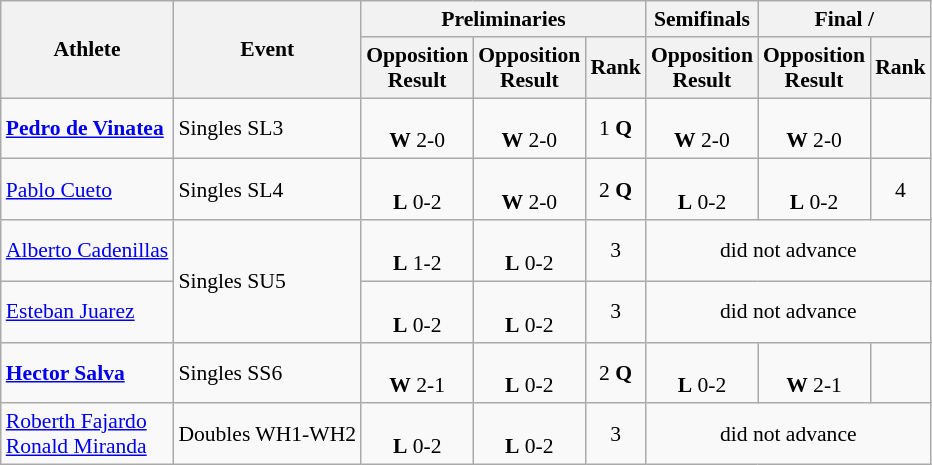<table class=wikitable style="font-size:90%">
<tr>
<th rowspan="2">Athlete</th>
<th rowspan="2">Event</th>
<th colspan="3">Preliminaries</th>
<th>Semifinals</th>
<th colspan="2">Final / </th>
</tr>
<tr>
<th>Opposition<br>Result</th>
<th>Opposition<br>Result</th>
<th>Rank</th>
<th>Opposition<br>Result</th>
<th>Opposition<br>Result</th>
<th>Rank</th>
</tr>
<tr align=center>
<td align=left><strong><a href='#'>Pedro de Vinatea</a></strong></td>
<td align=left>Singles SL3</td>
<td><br><strong>W</strong> 2-0</td>
<td><br><strong>W</strong> 2-0</td>
<td>1 <strong>Q</strong></td>
<td><br><strong>W</strong> 2-0</td>
<td><br><strong>W</strong> 2-0</td>
<td></td>
</tr>
<tr align=center>
<td align=left><a href='#'>Pablo Cueto</a></td>
<td align=left>Singles SL4</td>
<td><br><strong>L</strong> 0-2</td>
<td><br><strong>W</strong> 2-0</td>
<td>2 <strong>Q</strong></td>
<td><br><strong>L</strong> 0-2</td>
<td><br><strong>L</strong> 0-2</td>
<td>4</td>
</tr>
<tr align=center>
<td align=left><a href='#'>Alberto Cadenillas</a></td>
<td align=left rowspan=2>Singles SU5</td>
<td><br><strong>L</strong> 1-2</td>
<td><br><strong>L</strong> 0-2</td>
<td>3</td>
<td colspan=3>did not advance</td>
</tr>
<tr align=center>
<td align=left><a href='#'>Esteban Juarez</a></td>
<td><br><strong>L</strong> 0-2</td>
<td><br><strong>L</strong> 0-2</td>
<td>3</td>
<td colspan=3>did not advance</td>
</tr>
<tr align=center>
<td align=left><strong><a href='#'>Hector Salva</a></strong></td>
<td align=left>Singles SS6</td>
<td><br><strong>W</strong> 2-1</td>
<td><br><strong>L</strong> 0-2</td>
<td>2 <strong>Q</strong></td>
<td><br><strong>L</strong> 0-2</td>
<td><br><strong>W</strong> 2-1</td>
<td></td>
</tr>
<tr align=center>
<td align=left><a href='#'>Roberth Fajardo</a><br><a href='#'>Ronald Miranda</a></td>
<td align=left>Doubles WH1-WH2</td>
<td><br><strong>L</strong> 0-2</td>
<td><br><strong>L</strong> 0-2</td>
<td>3</td>
<td colspan=3>did not advance</td>
</tr>
</table>
